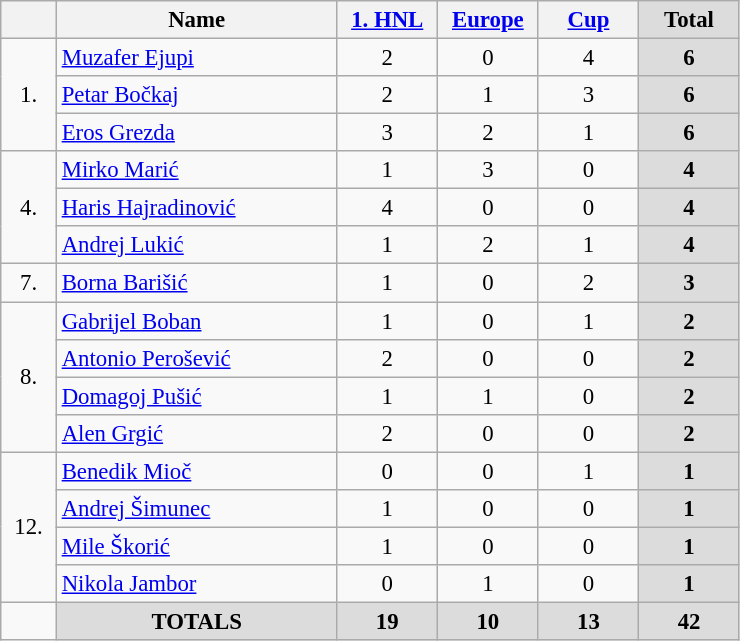<table class="wikitable" style="font-size: 95%; text-align: center">
<tr>
<th width=30></th>
<th width=180>Name</th>
<th width=60><a href='#'>1. HNL</a></th>
<th width=60><a href='#'>Europe</a></th>
<th width=60><a href='#'>Cup</a></th>
<th width=60 style="background: #DCDCDC">Total</th>
</tr>
<tr>
<td rowspan=3>1.</td>
<td style="text-align:left;"> <a href='#'>Muzafer Ejupi</a></td>
<td>2</td>
<td>0</td>
<td>4</td>
<th style="background: #DCDCDC"><strong>6</strong></th>
</tr>
<tr>
<td style="text-align:left;"> <a href='#'>Petar Bočkaj</a></td>
<td>2</td>
<td>1</td>
<td>3</td>
<th style="background: #DCDCDC"><strong>6</strong></th>
</tr>
<tr>
<td style="text-align:left;"> <a href='#'>Eros Grezda</a></td>
<td>3</td>
<td>2</td>
<td>1</td>
<th style="background: #DCDCDC"><strong>6</strong></th>
</tr>
<tr>
<td rowspan=3>4.</td>
<td style="text-align:left;"> <a href='#'>Mirko Marić</a></td>
<td>1</td>
<td>3</td>
<td>0</td>
<th style="background: #DCDCDC"><strong>4</strong></th>
</tr>
<tr>
<td style="text-align:left;"> <a href='#'>Haris Hajradinović</a></td>
<td>4</td>
<td>0</td>
<td>0</td>
<th style="background: #DCDCDC"><strong>4</strong></th>
</tr>
<tr>
<td style="text-align:left;"> <a href='#'>Andrej Lukić</a></td>
<td>1</td>
<td>2</td>
<td>1</td>
<th style="background: #DCDCDC"><strong>4</strong></th>
</tr>
<tr>
<td rowspan=1>7.</td>
<td style="text-align:left;"> <a href='#'>Borna Barišić</a></td>
<td>1</td>
<td>0</td>
<td>2</td>
<th style="background: #DCDCDC"><strong>3</strong></th>
</tr>
<tr>
<td rowspan=4>8.</td>
<td style="text-align:left;"> <a href='#'>Gabrijel Boban</a></td>
<td>1</td>
<td>0</td>
<td>1</td>
<th style="background: #DCDCDC"><strong>2</strong></th>
</tr>
<tr>
<td style="text-align:left;"> <a href='#'>Antonio Perošević</a></td>
<td>2</td>
<td>0</td>
<td>0</td>
<th style="background: #DCDCDC"><strong>2</strong></th>
</tr>
<tr>
<td style="text-align:left;"> <a href='#'>Domagoj Pušić</a></td>
<td>1</td>
<td>1</td>
<td>0</td>
<th style="background: #DCDCDC"><strong>2</strong></th>
</tr>
<tr>
<td style="text-align:left;"> <a href='#'>Alen Grgić</a></td>
<td>2</td>
<td>0</td>
<td>0</td>
<th style="background: #DCDCDC"><strong>2</strong></th>
</tr>
<tr>
<td rowspan=4>12.</td>
<td style="text-align:left;"> <a href='#'>Benedik Mioč</a></td>
<td>0</td>
<td>0</td>
<td>1</td>
<th style="background: #DCDCDC"><strong>1</strong></th>
</tr>
<tr>
<td style="text-align:left;"> <a href='#'>Andrej Šimunec</a></td>
<td>1</td>
<td>0</td>
<td>0</td>
<th style="background: #DCDCDC"><strong>1</strong></th>
</tr>
<tr>
<td style="text-align:left;"> <a href='#'>Mile Škorić</a></td>
<td>1</td>
<td>0</td>
<td>0</td>
<th style="background: #DCDCDC"><strong>1</strong></th>
</tr>
<tr>
<td style="text-align:left;"> <a href='#'>Nikola Jambor</a></td>
<td>0</td>
<td>1</td>
<td>0</td>
<th style="background: #DCDCDC"><strong>1</strong></th>
</tr>
<tr>
<td></td>
<th style="background: #DCDCDC"><strong>TOTALS</strong></th>
<th style="background: #DCDCDC"><strong>19</strong></th>
<th style="background: #DCDCDC"><strong>10</strong></th>
<th style="background: #DCDCDC"><strong>13</strong></th>
<th style="background: #DCDCDC"><strong>42</strong></th>
</tr>
</table>
